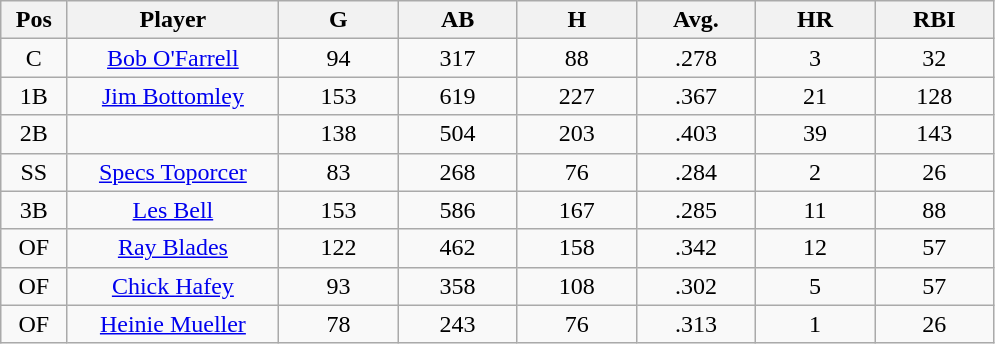<table class="wikitable sortable">
<tr>
<th bgcolor="#DDDDFF" width="5%">Pos</th>
<th bgcolor="#DDDDFF" width="16%">Player</th>
<th bgcolor="#DDDDFF" width="9%">G</th>
<th bgcolor="#DDDDFF" width="9%">AB</th>
<th bgcolor="#DDDDFF" width="9%">H</th>
<th bgcolor="#DDDDFF" width="9%">Avg.</th>
<th bgcolor="#DDDDFF" width="9%">HR</th>
<th bgcolor="#DDDDFF" width="9%">RBI</th>
</tr>
<tr align="center">
<td>C</td>
<td><a href='#'>Bob O'Farrell</a></td>
<td>94</td>
<td>317</td>
<td>88</td>
<td>.278</td>
<td>3</td>
<td>32</td>
</tr>
<tr align=center>
<td>1B</td>
<td><a href='#'>Jim Bottomley</a></td>
<td>153</td>
<td>619</td>
<td>227</td>
<td>.367</td>
<td>21</td>
<td>128</td>
</tr>
<tr align=center>
<td>2B</td>
<td></td>
<td>138</td>
<td>504</td>
<td>203</td>
<td>.403</td>
<td>39</td>
<td>143</td>
</tr>
<tr align="center">
<td>SS</td>
<td><a href='#'>Specs Toporcer</a></td>
<td>83</td>
<td>268</td>
<td>76</td>
<td>.284</td>
<td>2</td>
<td>26</td>
</tr>
<tr align=center>
<td>3B</td>
<td><a href='#'>Les Bell</a></td>
<td>153</td>
<td>586</td>
<td>167</td>
<td>.285</td>
<td>11</td>
<td>88</td>
</tr>
<tr align=center>
<td>OF</td>
<td><a href='#'>Ray Blades</a></td>
<td>122</td>
<td>462</td>
<td>158</td>
<td>.342</td>
<td>12</td>
<td>57</td>
</tr>
<tr align=center>
<td>OF</td>
<td><a href='#'>Chick Hafey</a></td>
<td>93</td>
<td>358</td>
<td>108</td>
<td>.302</td>
<td>5</td>
<td>57</td>
</tr>
<tr align=center>
<td>OF</td>
<td><a href='#'>Heinie Mueller</a></td>
<td>78</td>
<td>243</td>
<td>76</td>
<td>.313</td>
<td>1</td>
<td>26</td>
</tr>
</table>
